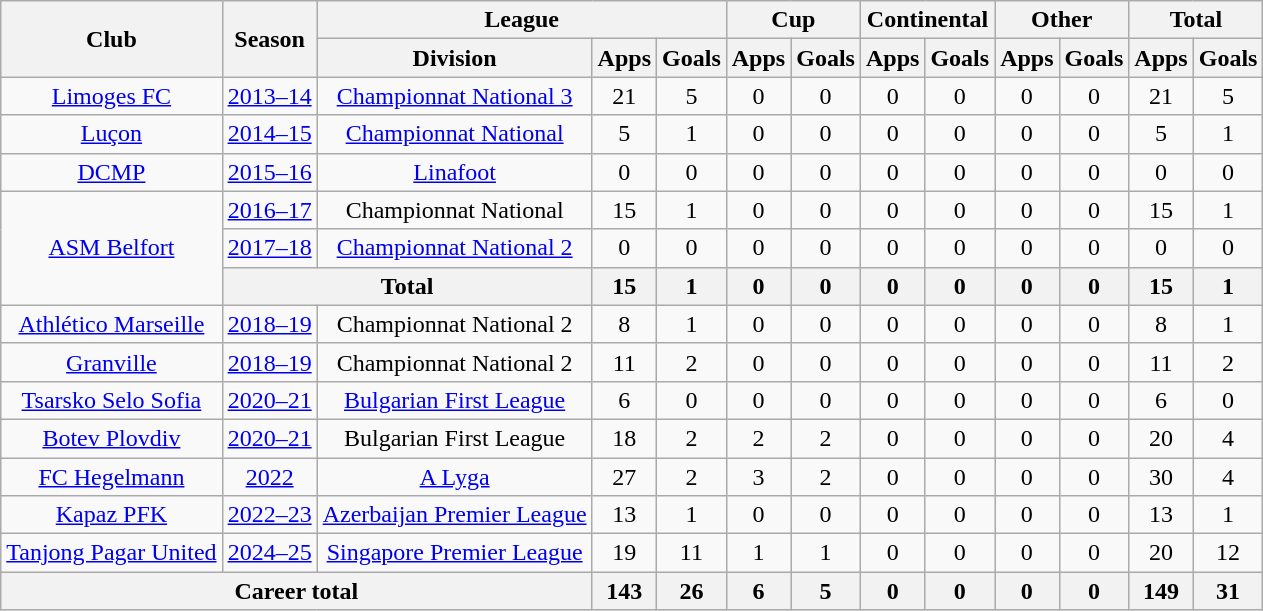<table class="wikitable" style="text-align:center">
<tr>
<th rowspan="2">Club</th>
<th rowspan="2">Season</th>
<th colspan="3">League</th>
<th colspan="2">Cup</th>
<th colspan="2">Continental</th>
<th colspan="2">Other</th>
<th colspan="2">Total</th>
</tr>
<tr>
<th>Division</th>
<th>Apps</th>
<th>Goals</th>
<th>Apps</th>
<th>Goals</th>
<th>Apps</th>
<th>Goals</th>
<th>Apps</th>
<th>Goals</th>
<th>Apps</th>
<th>Goals</th>
</tr>
<tr>
<td><a href='#'>Limoges FC</a></td>
<td><a href='#'>2013–14</a></td>
<td><a href='#'>Championnat National 3</a></td>
<td>21</td>
<td>5</td>
<td>0</td>
<td>0</td>
<td>0</td>
<td>0</td>
<td>0</td>
<td>0</td>
<td>21</td>
<td>5</td>
</tr>
<tr>
<td><a href='#'>Luçon</a></td>
<td><a href='#'>2014–15</a></td>
<td><a href='#'>Championnat National</a></td>
<td>5</td>
<td>1</td>
<td>0</td>
<td>0</td>
<td>0</td>
<td>0</td>
<td>0</td>
<td>0</td>
<td>5</td>
<td>1</td>
</tr>
<tr>
<td><a href='#'>DCMP</a></td>
<td><a href='#'>2015–16</a></td>
<td><a href='#'>Linafoot</a></td>
<td>0</td>
<td>0</td>
<td>0</td>
<td>0</td>
<td>0</td>
<td>0</td>
<td>0</td>
<td>0</td>
<td>0</td>
<td>0</td>
</tr>
<tr>
<td rowspan="3"><a href='#'>ASM Belfort</a></td>
<td><a href='#'>2016–17</a></td>
<td>Championnat National</td>
<td>15</td>
<td>1</td>
<td>0</td>
<td>0</td>
<td>0</td>
<td>0</td>
<td>0</td>
<td>0</td>
<td>15</td>
<td>1</td>
</tr>
<tr>
<td><a href='#'>2017–18</a></td>
<td><a href='#'>Championnat National 2</a></td>
<td>0</td>
<td>0</td>
<td>0</td>
<td>0</td>
<td>0</td>
<td>0</td>
<td>0</td>
<td>0</td>
<td>0</td>
<td>0</td>
</tr>
<tr>
<th colspan="2">Total</th>
<th>15</th>
<th>1</th>
<th>0</th>
<th>0</th>
<th>0</th>
<th>0</th>
<th>0</th>
<th>0</th>
<th>15</th>
<th>1</th>
</tr>
<tr>
<td><a href='#'>Athlético Marseille</a></td>
<td><a href='#'>2018–19</a></td>
<td>Championnat National 2</td>
<td>8</td>
<td>1</td>
<td>0</td>
<td>0</td>
<td>0</td>
<td>0</td>
<td>0</td>
<td>0</td>
<td>8</td>
<td>1</td>
</tr>
<tr>
<td><a href='#'>Granville</a></td>
<td><a href='#'>2018–19</a></td>
<td>Championnat National 2</td>
<td>11</td>
<td>2</td>
<td>0</td>
<td>0</td>
<td>0</td>
<td>0</td>
<td>0</td>
<td>0</td>
<td>11</td>
<td>2</td>
</tr>
<tr>
<td><a href='#'>Tsarsko Selo Sofia</a></td>
<td><a href='#'>2020–21</a></td>
<td><a href='#'>Bulgarian First League</a></td>
<td>6</td>
<td>0</td>
<td>0</td>
<td>0</td>
<td>0</td>
<td>0</td>
<td>0</td>
<td>0</td>
<td>6</td>
<td>0</td>
</tr>
<tr>
<td><a href='#'>Botev Plovdiv</a></td>
<td><a href='#'>2020–21</a></td>
<td>Bulgarian First League</td>
<td>18</td>
<td>2</td>
<td>2</td>
<td>2</td>
<td>0</td>
<td>0</td>
<td>0</td>
<td>0</td>
<td>20</td>
<td>4</td>
</tr>
<tr>
<td><a href='#'>FC Hegelmann</a></td>
<td><a href='#'>2022</a></td>
<td><a href='#'>A Lyga</a></td>
<td>27</td>
<td>2</td>
<td>3</td>
<td>2</td>
<td>0</td>
<td>0</td>
<td>0</td>
<td>0</td>
<td>30</td>
<td>4</td>
</tr>
<tr>
<td><a href='#'>Kapaz PFK</a></td>
<td><a href='#'>2022–23</a></td>
<td><a href='#'>Azerbaijan Premier League</a></td>
<td>13</td>
<td>1</td>
<td>0</td>
<td>0</td>
<td>0</td>
<td>0</td>
<td>0</td>
<td>0</td>
<td>13</td>
<td>1</td>
</tr>
<tr>
<td><a href='#'>Tanjong Pagar United</a></td>
<td><a href='#'>2024–25</a></td>
<td><a href='#'>Singapore Premier League</a></td>
<td>19</td>
<td>11</td>
<td>1</td>
<td>1</td>
<td>0</td>
<td>0</td>
<td>0</td>
<td>0</td>
<td>20</td>
<td>12</td>
</tr>
<tr>
<th colspan="3">Career total</th>
<th>143</th>
<th>26</th>
<th>6</th>
<th>5</th>
<th>0</th>
<th>0</th>
<th>0</th>
<th>0</th>
<th>149</th>
<th>31</th>
</tr>
</table>
